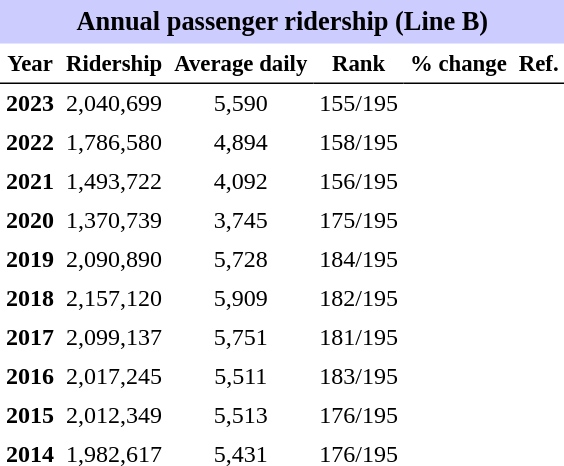<table class="toccolours" cellpadding="4" cellspacing="0" style="text-align:right;">
<tr>
<th colspan="6"  style="background-color:#ccf; background-color:#ccf; font-size:110%; text-align:center;">Annual passenger ridership (Line B)</th>
</tr>
<tr style="font-size:95%; text-align:center">
<th style="border-bottom:1px solid black">Year</th>
<th style="border-bottom:1px solid black">Ridership</th>
<th style="border-bottom:1px solid black">Average daily</th>
<th style="border-bottom:1px solid black">Rank</th>
<th style="border-bottom:1px solid black">% change</th>
<th style="border-bottom:1px solid black">Ref.</th>
</tr>
<tr style="text-align:center;">
<td><strong>2023</strong></td>
<td>2,040,699</td>
<td>5,590</td>
<td>155/195</td>
<td></td>
<td></td>
</tr>
<tr style="text-align:center;">
<td><strong>2022</strong></td>
<td>1,786,580</td>
<td>4,894</td>
<td>158/195</td>
<td></td>
<td></td>
</tr>
<tr style="text-align:center;">
<td><strong>2021</strong></td>
<td>1,493,722</td>
<td>4,092</td>
<td>156/195</td>
<td></td>
<td></td>
</tr>
<tr style="text-align:center;">
<td><strong>2020</strong></td>
<td>1,370,739</td>
<td>3,745</td>
<td>175/195</td>
<td></td>
<td></td>
</tr>
<tr style="text-align:center;">
<td><strong>2019</strong></td>
<td>2,090,890</td>
<td>5,728</td>
<td>184/195</td>
<td></td>
<td></td>
</tr>
<tr style="text-align:center;">
<td><strong>2018</strong></td>
<td>2,157,120</td>
<td>5,909</td>
<td>182/195</td>
<td></td>
<td></td>
</tr>
<tr style="text-align:center;">
<td><strong>2017</strong></td>
<td>2,099,137</td>
<td>5,751</td>
<td>181/195</td>
<td></td>
<td></td>
</tr>
<tr style="text-align:center;">
<td><strong>2016</strong></td>
<td>2,017,245</td>
<td>5,511</td>
<td>183/195</td>
<td></td>
<td></td>
</tr>
<tr style="text-align:center;">
<td><strong>2015</strong></td>
<td>2,012,349</td>
<td>5,513</td>
<td>176/195</td>
<td></td>
<td></td>
</tr>
<tr style="text-align:center;">
<td><strong>2014</strong></td>
<td>1,982,617</td>
<td>5,431</td>
<td>176/195</td>
<td></td>
<td></td>
</tr>
</table>
